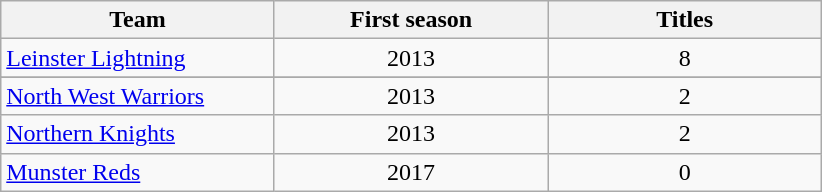<table class="wikitable" style="text-align:center;">
<tr>
<th width=175>Team</th>
<th width=175>First season</th>
<th width=175>Titles</th>
</tr>
<tr style="background:#f9f9f9;">
<td style="text-align:left;"><a href='#'>Leinster Lightning</a></td>
<td>2013</td>
<td>8</td>
</tr>
<tr style="background:#f9f9f9;">
</tr>
<tr style="background:#f9f9f9;">
<td style="text-align:left;"><a href='#'>North West Warriors</a></td>
<td>2013</td>
<td>2</td>
</tr>
<tr style="background:#f9f9f9;">
<td style="text-align:left;"><a href='#'>Northern Knights</a></td>
<td>2013</td>
<td>2</td>
</tr>
<tr style="background:#f9f9f9;">
<td style="text-align:left;"><a href='#'>Munster Reds</a></td>
<td>2017</td>
<td>0</td>
</tr>
</table>
